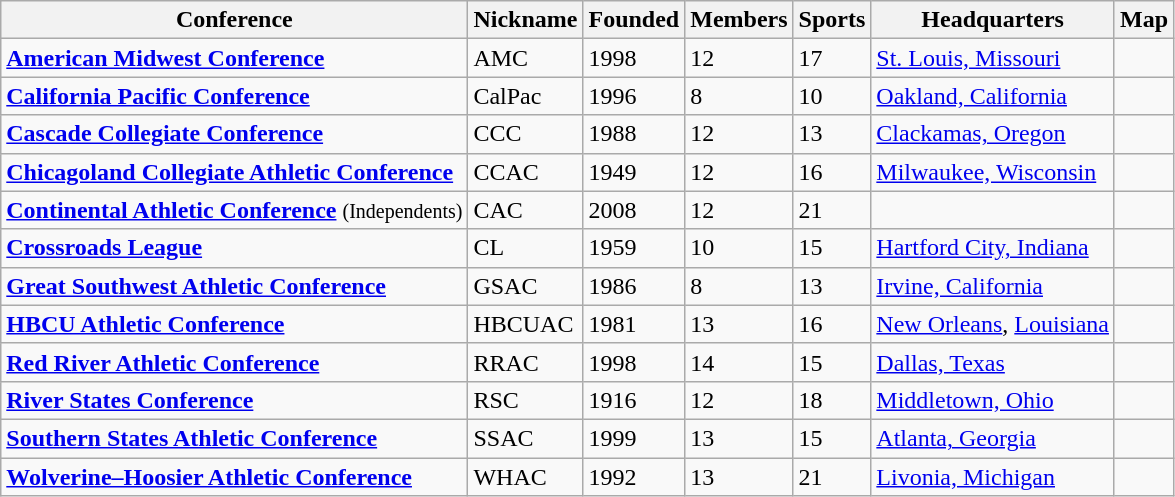<table class="wikitable sortable">
<tr>
<th>Conference</th>
<th>Nickname</th>
<th>Founded</th>
<th>Members</th>
<th>Sports</th>
<th>Headquarters</th>
<th>Map</th>
</tr>
<tr>
<td><strong><a href='#'>American Midwest Conference</a></strong></td>
<td>AMC</td>
<td>1998</td>
<td>12 </td>
<td>17</td>
<td><a href='#'>St. Louis, Missouri</a></td>
<td></td>
</tr>
<tr>
<td><strong><a href='#'>California Pacific Conference</a></strong></td>
<td>CalPac</td>
<td>1996</td>
<td>8 </td>
<td>10</td>
<td><a href='#'>Oakland, California</a></td>
<td></td>
</tr>
<tr>
<td><strong><a href='#'>Cascade Collegiate Conference</a></strong></td>
<td>CCC</td>
<td>1988</td>
<td>12 </td>
<td>13</td>
<td><a href='#'>Clackamas, Oregon</a></td>
<td></td>
</tr>
<tr>
<td><strong><a href='#'>Chicagoland Collegiate Athletic Conference</a></strong></td>
<td>CCAC</td>
<td>1949</td>
<td>12 </td>
<td>16</td>
<td><a href='#'>Milwaukee, Wisconsin</a></td>
<td></td>
</tr>
<tr>
<td><strong><a href='#'>Continental Athletic Conference</a></strong> <small>(Independents)</small></td>
<td>CAC</td>
<td>2008</td>
<td>12 </td>
<td>21</td>
<td></td>
<td></td>
</tr>
<tr>
<td><strong><a href='#'>Crossroads League</a></strong></td>
<td>CL</td>
<td>1959</td>
<td>10</td>
<td>15</td>
<td><a href='#'>Hartford City, Indiana</a></td>
<td></td>
</tr>
<tr>
<td><strong><a href='#'>Great Southwest Athletic Conference</a></strong></td>
<td>GSAC</td>
<td>1986</td>
<td>8 </td>
<td>13</td>
<td><a href='#'>Irvine, California</a></td>
<td></td>
</tr>
<tr>
<td><strong><a href='#'>HBCU Athletic Conference</a></strong></td>
<td>HBCUAC</td>
<td>1981</td>
<td>13</td>
<td>16</td>
<td><a href='#'>New Orleans</a>, <a href='#'>Louisiana</a></td>
<td></td>
</tr>
<tr>
<td><strong><a href='#'>Red River Athletic Conference</a></strong></td>
<td>RRAC</td>
<td>1998</td>
<td>14</td>
<td>15</td>
<td><a href='#'>Dallas, Texas</a></td>
<td></td>
</tr>
<tr>
<td><strong><a href='#'>River States Conference</a></strong></td>
<td>RSC</td>
<td>1916</td>
<td>12 </td>
<td>18</td>
<td><a href='#'>Middletown, Ohio</a></td>
<td></td>
</tr>
<tr>
<td><strong><a href='#'>Southern States Athletic Conference</a></strong></td>
<td>SSAC</td>
<td>1999</td>
<td>13 </td>
<td>15</td>
<td><a href='#'>Atlanta, Georgia</a></td>
<td></td>
</tr>
<tr>
<td><strong><a href='#'>Wolverine–Hoosier Athletic Conference</a></strong></td>
<td>WHAC</td>
<td>1992</td>
<td>13 </td>
<td>21</td>
<td><a href='#'>Livonia, Michigan</a></td>
<td></td>
</tr>
</table>
